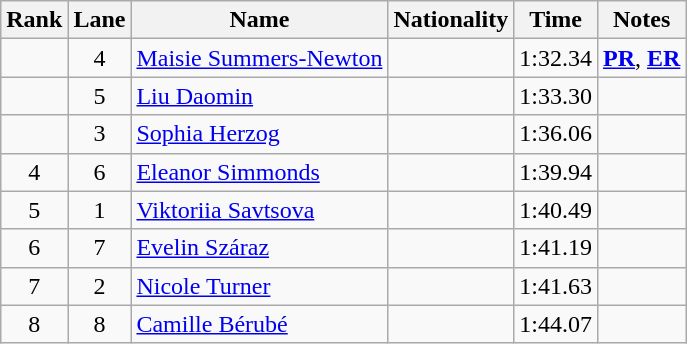<table class="wikitable sortable" style="text-align:center">
<tr>
<th>Rank</th>
<th>Lane</th>
<th>Name</th>
<th>Nationality</th>
<th>Time</th>
<th>Notes</th>
</tr>
<tr>
<td></td>
<td>4</td>
<td align=left><a href='#'>Maisie Summers-Newton</a></td>
<td align=left></td>
<td>1:32.34</td>
<td><strong><a href='#'>PR</a></strong>, <strong><a href='#'>ER</a></strong></td>
</tr>
<tr>
<td></td>
<td>5</td>
<td align=left><a href='#'>Liu Daomin</a></td>
<td align=left></td>
<td>1:33.30</td>
<td></td>
</tr>
<tr>
<td></td>
<td>3</td>
<td align=left><a href='#'>Sophia Herzog</a></td>
<td align=left></td>
<td>1:36.06</td>
<td></td>
</tr>
<tr>
<td>4</td>
<td>6</td>
<td align=left><a href='#'>Eleanor Simmonds</a></td>
<td align=left></td>
<td>1:39.94</td>
<td></td>
</tr>
<tr>
<td>5</td>
<td>1</td>
<td align=left><a href='#'>Viktoriia Savtsova</a></td>
<td align=left></td>
<td>1:40.49</td>
<td></td>
</tr>
<tr>
<td>6</td>
<td>7</td>
<td align=left><a href='#'>Evelin Száraz</a></td>
<td align=left></td>
<td>1:41.19</td>
<td></td>
</tr>
<tr>
<td>7</td>
<td>2</td>
<td align=left><a href='#'>Nicole Turner</a></td>
<td align=left></td>
<td>1:41.63</td>
<td></td>
</tr>
<tr>
<td>8</td>
<td>8</td>
<td align=left><a href='#'>Camille Bérubé</a></td>
<td align=left></td>
<td>1:44.07</td>
<td></td>
</tr>
</table>
